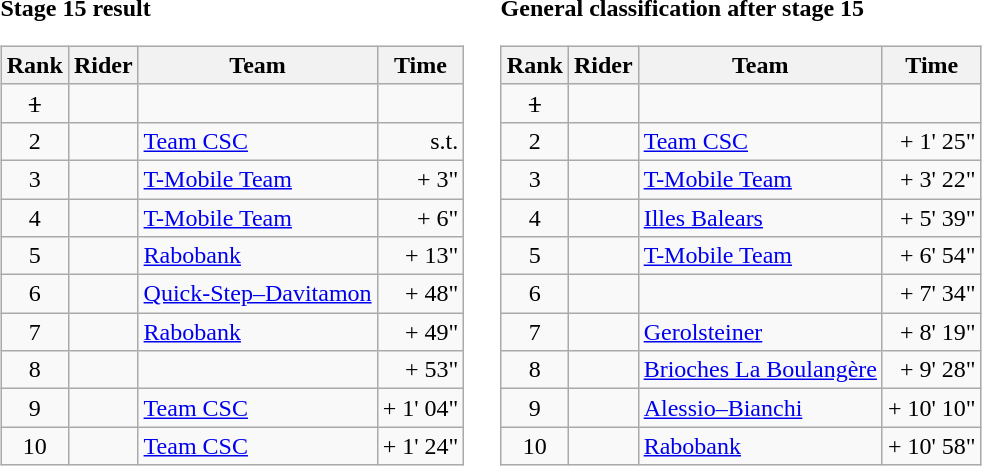<table>
<tr>
<td><strong>Stage 15 result</strong><br><table class="wikitable">
<tr>
<th scope="col">Rank</th>
<th scope="col">Rider</th>
<th scope="col">Team</th>
<th scope="col">Time</th>
</tr>
<tr>
<td style="text-align:center;"><del>1</del></td>
<td><del></del></td>
<td><del></del></td>
<td align=right><del></del></td>
</tr>
<tr>
<td style="text-align:center;">2</td>
<td></td>
<td><a href='#'>Team CSC</a></td>
<td align=right>s.t.</td>
</tr>
<tr>
<td style="text-align:center;">3</td>
<td></td>
<td><a href='#'>T-Mobile Team</a></td>
<td align=right>+ 3"</td>
</tr>
<tr>
<td style="text-align:center;">4</td>
<td></td>
<td><a href='#'>T-Mobile Team</a></td>
<td align=right>+ 6"</td>
</tr>
<tr>
<td style="text-align:center;">5</td>
<td></td>
<td><a href='#'>Rabobank</a></td>
<td align=right>+ 13"</td>
</tr>
<tr>
<td style="text-align:center;">6</td>
<td></td>
<td><a href='#'>Quick-Step–Davitamon</a></td>
<td align=right>+ 48"</td>
</tr>
<tr>
<td style="text-align:center;">7</td>
<td></td>
<td><a href='#'>Rabobank</a></td>
<td align=right>+ 49"</td>
</tr>
<tr>
<td style="text-align:center;">8</td>
<td></td>
<td></td>
<td align=right>+ 53"</td>
</tr>
<tr>
<td style="text-align:center;">9</td>
<td></td>
<td><a href='#'>Team CSC</a></td>
<td align=right>+ 1' 04"</td>
</tr>
<tr>
<td style="text-align:center;">10</td>
<td></td>
<td><a href='#'>Team CSC</a></td>
<td align=right>+ 1' 24"</td>
</tr>
</table>
</td>
<td></td>
<td><strong>General classification after stage 15</strong><br><table class="wikitable">
<tr>
<th scope="col">Rank</th>
<th scope="col">Rider</th>
<th scope="col">Team</th>
<th scope="col">Time</th>
</tr>
<tr>
<td style="text-align:center;"><del>1</del></td>
<td><del></del> </td>
<td><del></del></td>
<td align=right><del></del></td>
</tr>
<tr>
<td style="text-align:center;">2</td>
<td></td>
<td><a href='#'>Team CSC</a></td>
<td style="text-align:right;">+ 1' 25"</td>
</tr>
<tr>
<td style="text-align:center;">3</td>
<td></td>
<td><a href='#'>T-Mobile Team</a></td>
<td align=right>+ 3' 22"</td>
</tr>
<tr>
<td style="text-align:center;">4</td>
<td></td>
<td><a href='#'>Illes Balears</a></td>
<td align=right>+ 5' 39"</td>
</tr>
<tr>
<td style="text-align:center;">5</td>
<td></td>
<td><a href='#'>T-Mobile Team</a></td>
<td align=right>+ 6' 54"</td>
</tr>
<tr>
<td style="text-align:center;">6</td>
<td></td>
<td></td>
<td align=right>+ 7' 34"</td>
</tr>
<tr>
<td style="text-align:center;">7</td>
<td></td>
<td><a href='#'>Gerolsteiner</a></td>
<td align=right>+ 8' 19"</td>
</tr>
<tr>
<td style="text-align:center;">8</td>
<td></td>
<td><a href='#'>Brioches La Boulangère</a></td>
<td align=right>+ 9' 28"</td>
</tr>
<tr>
<td style="text-align:center;">9</td>
<td></td>
<td><a href='#'>Alessio–Bianchi</a></td>
<td align=right>+ 10' 10"</td>
</tr>
<tr>
<td style="text-align:center;">10</td>
<td></td>
<td><a href='#'>Rabobank</a></td>
<td align=right>+ 10' 58"</td>
</tr>
</table>
</td>
</tr>
</table>
